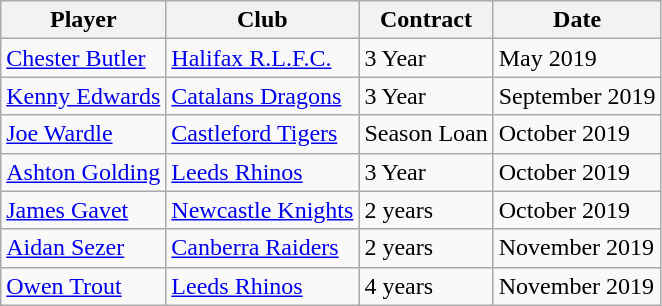<table class="wikitable">
<tr>
<th>Player</th>
<th>Club</th>
<th>Contract</th>
<th>Date</th>
</tr>
<tr>
<td><a href='#'>Chester Butler</a></td>
<td><a href='#'>Halifax R.L.F.C.</a></td>
<td>3 Year</td>
<td>May 2019</td>
</tr>
<tr>
<td><a href='#'>Kenny Edwards</a></td>
<td><a href='#'>Catalans Dragons</a></td>
<td>3 Year</td>
<td>September 2019</td>
</tr>
<tr>
<td><a href='#'>Joe Wardle</a></td>
<td><a href='#'>Castleford Tigers</a></td>
<td>Season Loan</td>
<td>October 2019</td>
</tr>
<tr>
<td><a href='#'>Ashton Golding</a></td>
<td><a href='#'>Leeds Rhinos</a></td>
<td>3 Year</td>
<td>October 2019</td>
</tr>
<tr>
<td><a href='#'>James Gavet</a></td>
<td><a href='#'>Newcastle Knights</a></td>
<td>2 years</td>
<td>October 2019</td>
</tr>
<tr>
<td><a href='#'>Aidan Sezer</a></td>
<td><a href='#'>Canberra Raiders</a></td>
<td>2 years</td>
<td>November 2019</td>
</tr>
<tr>
<td><a href='#'>Owen Trout</a></td>
<td><a href='#'>Leeds Rhinos</a></td>
<td>4 years</td>
<td>November 2019</td>
</tr>
</table>
